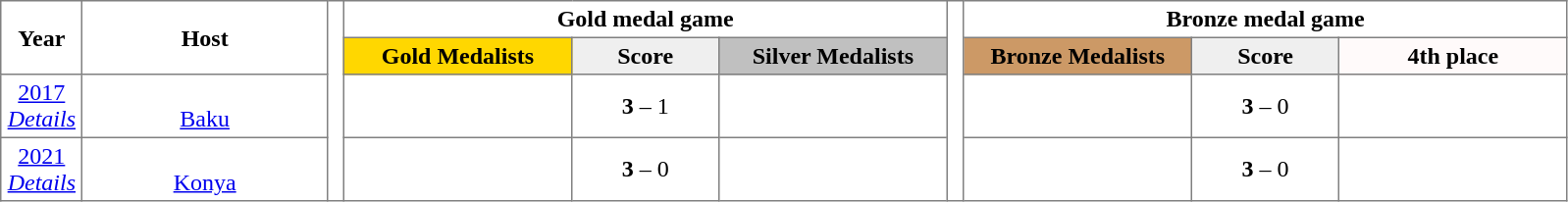<table border=1 style="border-collapse:collapse; font-size:100%; text-align:center;" cellpadding=3 cellspacing=0>
<tr>
<th rowspan=2 width=5%>Year</th>
<th rowspan=2 width=15%>Host</th>
<th width=1% rowspan=100 bgcolor=ffffff></th>
<th colspan=3>Gold medal game</th>
<th width=1% rowspan=100 bgcolor=ffffff></th>
<th colspan=3>Bronze medal game</th>
</tr>
<tr bgcolor=#efefef>
<th width=14% bgcolor=#ffd700>Gold Medalists</th>
<th width=9%>Score</th>
<th width=14% bgcolor=#c0c0c0>Silver Medalists</th>
<th width=14% bgcolor=#cc9966>Bronze Medalists</th>
<th width=9%>Score</th>
<th width=14% bgcolor=#fffafa>4th place</th>
</tr>
<tr>
<td><a href='#'>2017</a><br><em><a href='#'>Details</a></em></td>
<td><br><a href='#'>Baku</a></td>
<td><strong></strong></td>
<td><strong>3</strong> – 1</td>
<td></td>
<td></td>
<td><strong>3</strong> – 0</td>
<td></td>
</tr>
<tr>
<td><a href='#'>2021</a><br><em><a href='#'>Details</a></em></td>
<td><br><a href='#'>Konya</a></td>
<td><strong></strong></td>
<td><strong>3</strong> – 0</td>
<td></td>
<td></td>
<td><strong>3</strong> – 0</td>
<td></td>
</tr>
</table>
